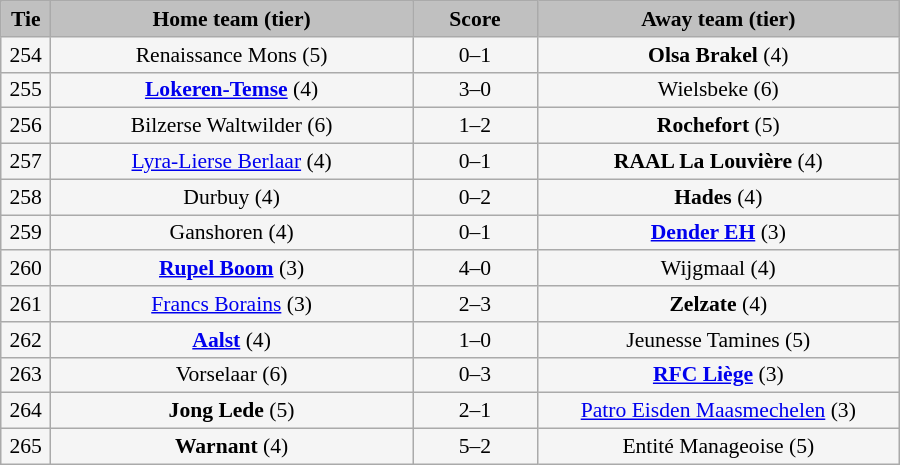<table class="wikitable" style="width: 600px; background:WhiteSmoke; text-align:center; font-size:90%">
<tr>
<td scope="col" style="width:  5.00%; background:silver;"><strong>Tie</strong></td>
<td scope="col" style="width: 36.25%; background:silver;"><strong>Home team (tier)</strong></td>
<td scope="col" style="width: 12.50%; background:silver;"><strong>Score</strong></td>
<td scope="col" style="width: 36.25%; background:silver;"><strong>Away team (tier)</strong></td>
</tr>
<tr>
<td>254</td>
<td>Renaissance Mons (5)</td>
<td>0–1</td>
<td><strong>Olsa Brakel</strong> (4)</td>
</tr>
<tr>
<td>255</td>
<td><strong><a href='#'>Lokeren-Temse</a></strong> (4)</td>
<td>3–0</td>
<td>Wielsbeke (6)</td>
</tr>
<tr>
<td>256</td>
<td>Bilzerse Waltwilder (6)</td>
<td>1–2</td>
<td><strong>Rochefort</strong> (5)</td>
</tr>
<tr>
<td>257</td>
<td><a href='#'>Lyra-Lierse Berlaar</a> (4)</td>
<td>0–1</td>
<td><strong>RAAL La Louvière</strong> (4)</td>
</tr>
<tr>
<td>258</td>
<td>Durbuy (4)</td>
<td>0–2</td>
<td><strong>Hades</strong> (4)</td>
</tr>
<tr>
<td>259</td>
<td>Ganshoren (4)</td>
<td>0–1</td>
<td><strong><a href='#'>Dender EH</a></strong> (3)</td>
</tr>
<tr>
<td>260</td>
<td><strong><a href='#'>Rupel Boom</a></strong> (3)</td>
<td>4–0</td>
<td>Wijgmaal (4)</td>
</tr>
<tr>
<td>261</td>
<td><a href='#'>Francs Borains</a> (3)</td>
<td>2–3</td>
<td><strong>Zelzate</strong> (4)</td>
</tr>
<tr>
<td>262</td>
<td><strong><a href='#'>Aalst</a></strong> (4)</td>
<td>1–0</td>
<td>Jeunesse Tamines (5)</td>
</tr>
<tr>
<td>263</td>
<td>Vorselaar (6)</td>
<td>0–3</td>
<td><strong><a href='#'>RFC Liège</a></strong> (3)</td>
</tr>
<tr>
<td>264</td>
<td><strong>Jong Lede</strong> (5)</td>
<td>2–1</td>
<td><a href='#'>Patro Eisden Maasmechelen</a> (3)</td>
</tr>
<tr>
<td>265</td>
<td><strong>Warnant</strong> (4)</td>
<td>5–2</td>
<td>Entité Manageoise (5)</td>
</tr>
</table>
